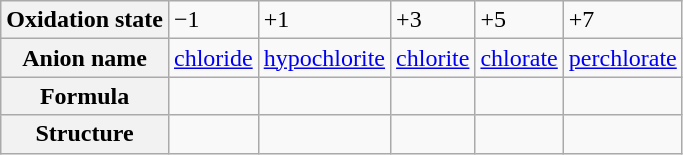<table class="wikitable">
<tr>
<th>Oxidation state</th>
<td>−1</td>
<td>+1</td>
<td>+3</td>
<td>+5</td>
<td>+7</td>
</tr>
<tr>
<th>Anion name</th>
<td><a href='#'>chloride</a></td>
<td><a href='#'>hypochlorite</a></td>
<td><a href='#'>chlorite</a></td>
<td><a href='#'>chlorate</a></td>
<td><a href='#'>perchlorate</a></td>
</tr>
<tr>
<th>Formula</th>
<td></td>
<td></td>
<td></td>
<td></td>
<td></td>
</tr>
<tr>
<th>Structure</th>
<td></td>
<td></td>
<td></td>
<td></td>
<td></td>
</tr>
</table>
